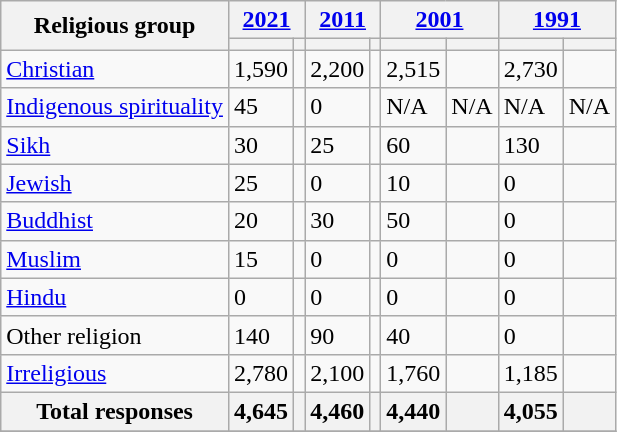<table class="wikitable collapsible sortable">
<tr>
<th rowspan="2">Religious group</th>
<th colspan="2"><a href='#'>2021</a></th>
<th colspan="2"><a href='#'>2011</a></th>
<th colspan="2"><a href='#'>2001</a></th>
<th colspan="2"><a href='#'>1991</a></th>
</tr>
<tr>
<th><a href='#'></a></th>
<th></th>
<th></th>
<th></th>
<th></th>
<th></th>
<th></th>
<th></th>
</tr>
<tr>
<td><a href='#'>Christian</a></td>
<td>1,590</td>
<td></td>
<td>2,200</td>
<td></td>
<td>2,515</td>
<td></td>
<td>2,730</td>
<td></td>
</tr>
<tr>
<td><a href='#'>Indigenous spirituality</a></td>
<td>45</td>
<td></td>
<td>0</td>
<td></td>
<td>N/A</td>
<td>N/A</td>
<td>N/A</td>
<td>N/A</td>
</tr>
<tr>
<td><a href='#'>Sikh</a></td>
<td>30</td>
<td></td>
<td>25</td>
<td></td>
<td>60</td>
<td></td>
<td>130</td>
<td></td>
</tr>
<tr>
<td><a href='#'>Jewish</a></td>
<td>25</td>
<td></td>
<td>0</td>
<td></td>
<td>10</td>
<td></td>
<td>0</td>
<td></td>
</tr>
<tr>
<td><a href='#'>Buddhist</a></td>
<td>20</td>
<td></td>
<td>30</td>
<td></td>
<td>50</td>
<td></td>
<td>0</td>
<td></td>
</tr>
<tr>
<td><a href='#'>Muslim</a></td>
<td>15</td>
<td></td>
<td>0</td>
<td></td>
<td>0</td>
<td></td>
<td>0</td>
<td></td>
</tr>
<tr>
<td><a href='#'>Hindu</a></td>
<td>0</td>
<td></td>
<td>0</td>
<td></td>
<td>0</td>
<td></td>
<td>0</td>
<td></td>
</tr>
<tr>
<td>Other religion</td>
<td>140</td>
<td></td>
<td>90</td>
<td></td>
<td>40</td>
<td></td>
<td>0</td>
<td></td>
</tr>
<tr>
<td><a href='#'>Irreligious</a></td>
<td>2,780</td>
<td></td>
<td>2,100</td>
<td></td>
<td>1,760</td>
<td></td>
<td>1,185</td>
<td></td>
</tr>
<tr class="sortbottom">
<th>Total responses</th>
<th>4,645</th>
<th></th>
<th>4,460</th>
<th></th>
<th>4,440</th>
<th></th>
<th>4,055</th>
<th></th>
</tr>
<tr>
</tr>
</table>
